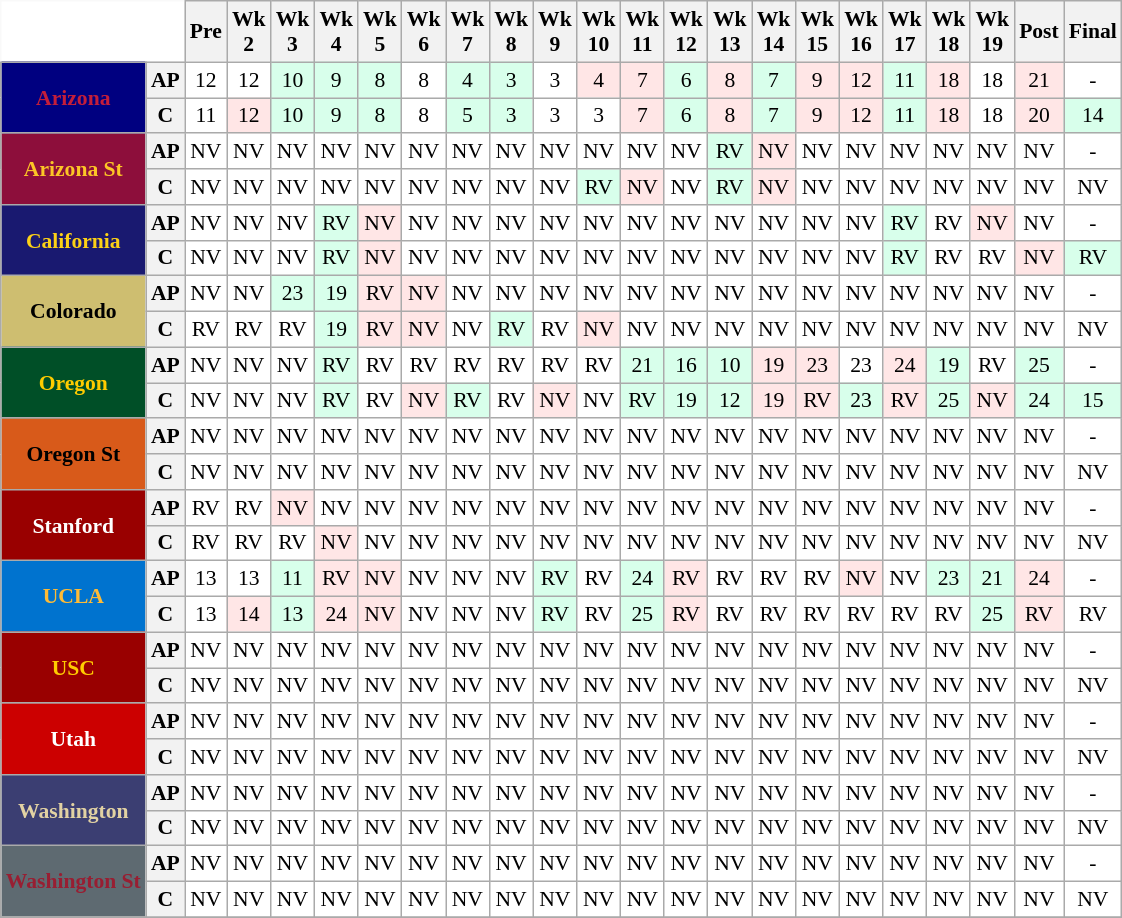<table class="wikitable" style="white-space:nowrap;font-size:90%;">
<tr>
<th colspan=2 style="background:white; border-top-style:hidden; border-left-style:hidden;"> </th>
<th>Pre</th>
<th>Wk<br>2</th>
<th>Wk<br>3</th>
<th>Wk<br>4</th>
<th>Wk<br>5</th>
<th>Wk<br>6</th>
<th>Wk<br>7</th>
<th>Wk<br>8</th>
<th>Wk<br>9</th>
<th>Wk<br>10</th>
<th>Wk<br>11</th>
<th>Wk<br>12</th>
<th>Wk<br>13</th>
<th>Wk<br>14</th>
<th>Wk<br>15</th>
<th>Wk<br>16</th>
<th>Wk<br>17</th>
<th>Wk<br>18</th>
<th>Wk<br>19</th>
<th>Post</th>
<th>Final</th>
</tr>
<tr style="text-align:center;">
<th rowspan=2 style="background:#000080; color:#C41E3A;">Arizona</th>
<th>AP</th>
<td style="background:#FFF;">12</td>
<td style="background:#FFF;">12</td>
<td style="background:#D8FFEB;">10</td>
<td style="background:#D8FFEB;">9</td>
<td style="background:#D8FFEB;">8</td>
<td style="background:#FFF;">8</td>
<td style="background:#D8FFEB;">4</td>
<td style="background:#D8FFEB;">3</td>
<td style="background:#FFF;">3</td>
<td style="background:#FFE6E6;">4</td>
<td style="background:#FFE6E6;">7</td>
<td style="background:#D8FFEB;">6</td>
<td style="background:#FFE6E6;">8</td>
<td style="background:#D8FFEB;">7</td>
<td style="background:#FFE6E6;">9</td>
<td style="background:#FFE6E6;">12</td>
<td style="background:#D8FFEB;">11</td>
<td style="background:#FFE6E6;">18</td>
<td style="background:#FFF;">18</td>
<td style="background:#FFE6E6;">21</td>
<td style="background:#FFF;">-</td>
</tr>
<tr style="text-align:center;">
<th>C</th>
<td style="background:#FFF;">11</td>
<td style="background:#FFE6E6;">12</td>
<td style="background:#D8FFEB;">10</td>
<td style="background:#D8FFEB;">9</td>
<td style="background:#D8FFEB;">8</td>
<td style="background:#FFF;">8</td>
<td style="background:#D8FFEB;">5</td>
<td style="background:#D8FFEB;">3</td>
<td style="background:#FFF;">3</td>
<td style="background:#FFF;">3</td>
<td style="background:#FFE6E6;">7</td>
<td style="background:#D8FFEB;">6</td>
<td style="background:#FFE6E6;">8</td>
<td style="background:#D8FFEB;">7</td>
<td style="background:#FFE6E6;">9</td>
<td style="background:#FFE6E6;">12</td>
<td style="background:#D8FFEB;">11</td>
<td style="background:#FFE6E6;">18</td>
<td style="background:#FFF;">18</td>
<td style="background:#FFE6E6;">20</td>
<td style="background:#D8FFEB;">14</td>
</tr>
<tr style="text-align:center;">
<th rowspan=2 style="background:#8D0E3B; color:#FCC626;">Arizona St</th>
<th>AP</th>
<td style="background:#FFF;">NV</td>
<td style="background:#FFF;">NV</td>
<td style="background:#FFF;">NV</td>
<td style="background:#FFF;">NV</td>
<td style="background:#FFF;">NV</td>
<td style="background:#FFF;">NV</td>
<td style="background:#FFF;">NV</td>
<td style="background:#FFF;">NV</td>
<td style="background:#FFF;">NV</td>
<td style="background:#FFF;">NV</td>
<td style="background:#FFF;">NV</td>
<td style="background:#FFF;">NV</td>
<td style="background:#D8FFEB;">RV</td>
<td style="background:#FFE6E6;">NV</td>
<td style="background:#FFF;">NV</td>
<td style="background:#FFF;">NV</td>
<td style="background:#FFF;">NV</td>
<td style="background:#FFF;">NV</td>
<td style="background:#FFF;">NV</td>
<td style="background:#FFF;">NV</td>
<td style="background:#FFF;">-</td>
</tr>
<tr style="text-align:center;">
<th>C</th>
<td style="background:#FFF;">NV</td>
<td style="background:#FFF;">NV</td>
<td style="background:#FFF;">NV</td>
<td style="background:#FFF;">NV</td>
<td style="background:#FFF;">NV</td>
<td style="background:#FFF;">NV</td>
<td style="background:#FFF;">NV</td>
<td style="background:#FFF;">NV</td>
<td style="background:#FFF;">NV</td>
<td style="background:#D8FFEB;">RV</td>
<td style="background:#FFE6E6;">NV</td>
<td style="background:#FFF;">NV</td>
<td style="background:#D8FFEB;">RV</td>
<td style="background:#FFE6E6;">NV</td>
<td style="background:#FFF;">NV</td>
<td style="background:#FFF;">NV</td>
<td style="background:#FFF;">NV</td>
<td style="background:#FFF;">NV</td>
<td style="background:#FFF;">NV</td>
<td style="background:#FFF;">NV</td>
<td style="background:#FFF;">NV</td>
</tr>
<tr style="text-align:center;">
<th rowspan=2 style="background:#191970; color:#FCD116;">California</th>
<th>AP</th>
<td style="background:#FFF;">NV</td>
<td style="background:#FFF;">NV</td>
<td style="background:#FFF;">NV</td>
<td style="background:#D8FFEB;">RV</td>
<td style="background:#FFE6E6;">NV</td>
<td style="background:#FFF;">NV</td>
<td style="background:#FFF;">NV</td>
<td style="background:#FFF;">NV</td>
<td style="background:#FFF;">NV</td>
<td style="background:#FFF;">NV</td>
<td style="background:#FFF;">NV</td>
<td style="background:#FFF;">NV</td>
<td style="background:#FFF;">NV</td>
<td style="background:#FFF;">NV</td>
<td style="background:#FFF;">NV</td>
<td style="background:#FFF;">NV</td>
<td style="background:#D8FFEB;">RV</td>
<td style="background:#FFF;">RV</td>
<td style="background:#FFE6E6;">NV</td>
<td style="background:#FFF;">NV</td>
<td style="background:#FFF;">-</td>
</tr>
<tr style="text-align:center;">
<th>C</th>
<td style="background:#FFF;">NV</td>
<td style="background:#FFF;">NV</td>
<td style="background:#FFF;">NV</td>
<td style="background:#D8FFEB;">RV</td>
<td style="background:#FFE6E6;">NV</td>
<td style="background:#FFF;">NV</td>
<td style="background:#FFF;">NV</td>
<td style="background:#FFF;">NV</td>
<td style="background:#FFF;">NV</td>
<td style="background:#FFF;">NV</td>
<td style="background:#FFF;">NV</td>
<td style="background:#FFF;">NV</td>
<td style="background:#FFF;">NV</td>
<td style="background:#FFF;">NV</td>
<td style="background:#FFF;">NV</td>
<td style="background:#FFF;">NV</td>
<td style="background:#D8FFEB;">RV</td>
<td style="background:#FFF;">RV</td>
<td style="background:#FFF;">RV</td>
<td style="background:#FFE6E6;">NV</td>
<td style="background:#D8FFEB;">RV</td>
</tr>
<tr style="text-align:center;">
<th rowspan=2 style="background:#CEBE70; color:#000000;">Colorado</th>
<th>AP</th>
<td style="background:#FFF;">NV</td>
<td style="background:#FFF;">NV</td>
<td style="background:#D8FFEB;">23</td>
<td style="background:#D8FFEB;">19</td>
<td style="background:#FFE6E6;">RV</td>
<td style="background:#FFE6E6;">NV</td>
<td style="background:#FFF;">NV</td>
<td style="background:#FFF;">NV</td>
<td style="background:#FFF;">NV</td>
<td style="background:#FFF;">NV</td>
<td style="background:#FFF;">NV</td>
<td style="background:#FFF;">NV</td>
<td style="background:#FFF;">NV</td>
<td style="background:#FFF;">NV</td>
<td style="background:#FFF;">NV</td>
<td style="background:#FFF;">NV</td>
<td style="background:#FFF;">NV</td>
<td style="background:#FFF;">NV</td>
<td style="background:#FFF;">NV</td>
<td style="background:#FFF;">NV</td>
<td style="background:#FFF;">-</td>
</tr>
<tr style="text-align:center;">
<th>C</th>
<td style="background:#FFF;">RV</td>
<td style="background:#FFF;">RV</td>
<td style="background:#FFF;">RV</td>
<td style="background:#D8FFEB;">19</td>
<td style="background:#FFE6E6;">RV</td>
<td style="background:#FFE6E6;">NV</td>
<td style="background:#FFF;">NV</td>
<td style="background:#D8FFEB;">RV</td>
<td style="background:#FFF;">RV</td>
<td style="background:#FFE6E6;">NV</td>
<td style="background:#FFF;">NV</td>
<td style="background:#FFF;">NV</td>
<td style="background:#FFF;">NV</td>
<td style="background:#FFF;">NV</td>
<td style="background:#FFF;">NV</td>
<td style="background:#FFF;">NV</td>
<td style="background:#FFF;">NV</td>
<td style="background:#FFF;">NV</td>
<td style="background:#FFF;">NV</td>
<td style="background:#FFF;">NV</td>
<td style="background:#FFF;">NV</td>
</tr>
<tr style="text-align:center;">
<th rowspan=2 style="background:#004F27; color:#FFCC00;">Oregon</th>
<th>AP</th>
<td style="background:#FFF;">NV</td>
<td style="background:#FFF;">NV</td>
<td style="background:#FFF;">NV</td>
<td style="background:#D8FFEB;">RV</td>
<td style="background:#FFF;">RV</td>
<td style="background:#FFF;">RV</td>
<td style="background:#FFF;">RV</td>
<td style="background:#FFF;">RV</td>
<td style="background:#FFF;">RV</td>
<td style="background:#FFF;">RV</td>
<td style="background:#D8FFEB;">21</td>
<td style="background:#D8FFEB;">16</td>
<td style="background:#D8FFEB;">10</td>
<td style="background:#FFE6E6;">19</td>
<td style="background:#FFE6E6;">23</td>
<td style="background:#FFF;">23</td>
<td style="background:#FFE6E6;">24</td>
<td style="background:#D8FFEB;">19</td>
<td style="background:#FFF;">RV</td>
<td style="background:#D8FFEB;">25</td>
<td style="background:#FFF;">-</td>
</tr>
<tr style="text-align:center;">
<th>C</th>
<td style="background:#FFF;">NV</td>
<td style="background:#FFF;">NV</td>
<td style="background:#FFF;">NV</td>
<td style="background:#D8FFEB;">RV</td>
<td style="background:#FFF;">RV</td>
<td style="background:#FFE6E6;">NV</td>
<td style="background:#D8FFEB;">RV</td>
<td style="background:#FFF;">RV</td>
<td style="background:#FFE6E6;">NV</td>
<td style="background:#FFF;">NV</td>
<td style="background:#D8FFEB;">RV</td>
<td style="background:#D8FFEB;">19</td>
<td style="background:#D8FFEB;">12</td>
<td style="background:#FFE6E6;">19</td>
<td style="background:#FFE6E6;">RV</td>
<td style="background:#D8FFEB;">23</td>
<td style="background:#FFE6E6;">RV</td>
<td style="background:#D8FFEB;">25</td>
<td style="background:#FFE6E6;">NV</td>
<td style="background:#D8FFEB;">24</td>
<td style="background:#D8FFEB;">15</td>
</tr>
<tr style="text-align:center;">
<th rowspan=2 style="background:#D85A1A; color:#000000;">Oregon St</th>
<th>AP</th>
<td style="background:#FFF;">NV</td>
<td style="background:#FFF;">NV</td>
<td style="background:#FFF;">NV</td>
<td style="background:#FFF;">NV</td>
<td style="background:#FFF;">NV</td>
<td style="background:#FFF;">NV</td>
<td style="background:#FFF;">NV</td>
<td style="background:#FFF;">NV</td>
<td style="background:#FFF;">NV</td>
<td style="background:#FFF;">NV</td>
<td style="background:#FFF;">NV</td>
<td style="background:#FFF;">NV</td>
<td style="background:#FFF;">NV</td>
<td style="background:#FFF;">NV</td>
<td style="background:#FFF;">NV</td>
<td style="background:#FFF;">NV</td>
<td style="background:#FFF;">NV</td>
<td style="background:#FFF;">NV</td>
<td style="background:#FFF;">NV</td>
<td style="background:#FFF;">NV</td>
<td style="background:#FFF;">-</td>
</tr>
<tr style="text-align:center;">
<th>C</th>
<td style="background:#FFF;">NV</td>
<td style="background:#FFF;">NV</td>
<td style="background:#FFF;">NV</td>
<td style="background:#FFF;">NV</td>
<td style="background:#FFF;">NV</td>
<td style="background:#FFF;">NV</td>
<td style="background:#FFF;">NV</td>
<td style="background:#FFF;">NV</td>
<td style="background:#FFF;">NV</td>
<td style="background:#FFF;">NV</td>
<td style="background:#FFF;">NV</td>
<td style="background:#FFF;">NV</td>
<td style="background:#FFF;">NV</td>
<td style="background:#FFF;">NV</td>
<td style="background:#FFF;">NV</td>
<td style="background:#FFF;">NV</td>
<td style="background:#FFF;">NV</td>
<td style="background:#FFF;">NV</td>
<td style="background:#FFF;">NV</td>
<td style="background:#FFF;">NV</td>
<td style="background:#FFF;">NV</td>
</tr>
<tr style="text-align:center;">
<th rowspan=2 style="background:#990000; color:#FFFFFF;">Stanford</th>
<th>AP</th>
<td style="background:#FFF;">RV</td>
<td style="background:#FFF;">RV</td>
<td style="background:#FFE6E6;">NV</td>
<td style="background:#FFF;">NV</td>
<td style="background:#FFF;">NV</td>
<td style="background:#FFF;">NV</td>
<td style="background:#FFF;">NV</td>
<td style="background:#FFF;">NV</td>
<td style="background:#FFF;">NV</td>
<td style="background:#FFF;">NV</td>
<td style="background:#FFF;">NV</td>
<td style="background:#FFF;">NV</td>
<td style="background:#FFF;">NV</td>
<td style="background:#FFF;">NV</td>
<td style="background:#FFF;">NV</td>
<td style="background:#FFF;">NV</td>
<td style="background:#FFF;">NV</td>
<td style="background:#FFF;">NV</td>
<td style="background:#FFF;">NV</td>
<td style="background:#FFF;">NV</td>
<td style="background:#FFF;">-</td>
</tr>
<tr style="text-align:center;">
<th>C</th>
<td style="background:#FFF;">RV</td>
<td style="background:#FFF;">RV</td>
<td style="background:#FFF;">RV</td>
<td style="background:#FFE6E6;">NV</td>
<td style="background:#FFF;">NV</td>
<td style="background:#FFF;">NV</td>
<td style="background:#FFF;">NV</td>
<td style="background:#FFF;">NV</td>
<td style="background:#FFF;">NV</td>
<td style="background:#FFF;">NV</td>
<td style="background:#FFF;">NV</td>
<td style="background:#FFF;">NV</td>
<td style="background:#FFF;">NV</td>
<td style="background:#FFF;">NV</td>
<td style="background:#FFF;">NV</td>
<td style="background:#FFF;">NV</td>
<td style="background:#FFF;">NV</td>
<td style="background:#FFF;">NV</td>
<td style="background:#FFF;">NV</td>
<td style="background:#FFF;">NV</td>
<td style="background:#FFF;">NV</td>
</tr>
<tr style="text-align:center;">
<th rowspan=2 style="background:#0073CF; color:#FEBB36;">UCLA</th>
<th>AP</th>
<td style="background:#FFF;">13</td>
<td style="background:#FFF;">13</td>
<td style="background:#D8FFEB;">11</td>
<td style="background:#FFE6E6;">RV</td>
<td style="background:#FFE6E6;">NV</td>
<td style="background:#FFF;">NV</td>
<td style="background:#FFF;">NV</td>
<td style="background:#FFF;">NV</td>
<td style="background:#D8FFEB;">RV</td>
<td style="background:#FFF;">RV</td>
<td style="background:#D8FFEB;">24</td>
<td style="background:#FFE6E6;">RV</td>
<td style="background:#FFF;">RV</td>
<td style="background:#FFF;">RV</td>
<td style="background:#FFF;">RV</td>
<td style="background:#FFE6E6;">NV</td>
<td style="background:#FFF;">NV</td>
<td style="background:#D8FFEB;">23</td>
<td style="background:#D8FFEB;">21</td>
<td style="background:#FFE6E6;">24</td>
<td style="background:#FFF;">-</td>
</tr>
<tr style="text-align:center;">
<th>C</th>
<td style="background:#FFF;">13</td>
<td style="background:#FFE6E6;">14</td>
<td style="background:#D8FFEB;">13</td>
<td style="background:#FFE6E6;">24</td>
<td style="background:#FFE6E6;">NV</td>
<td style="background:#FFF;">NV</td>
<td style="background:#FFF;">NV</td>
<td style="background:#FFF;">NV</td>
<td style="background:#D8FFEB;">RV</td>
<td style="background:#FFF;">RV</td>
<td style="background:#D8FFEB;">25</td>
<td style="background:#FFE6E6;">RV</td>
<td style="background:#FFF;">RV</td>
<td style="background:#FFF;">RV</td>
<td style="background:#FFF;">RV</td>
<td style="background:#FFF;">RV</td>
<td style="background:#FFF;">RV</td>
<td style="background:#FFF;">RV</td>
<td style="background:#D8FFEB;">25</td>
<td style="background:#FFE6E6;">RV</td>
<td style="background:#FFF;">RV</td>
</tr>
<tr style="text-align:center;">
<th rowspan=2 style="background:#990000; color:#FFCC00;">USC</th>
<th>AP</th>
<td style="background:#FFF;">NV</td>
<td style="background:#FFF;">NV</td>
<td style="background:#FFF;">NV</td>
<td style="background:#FFF;">NV</td>
<td style="background:#FFF;">NV</td>
<td style="background:#FFF;">NV</td>
<td style="background:#FFF;">NV</td>
<td style="background:#FFF;">NV</td>
<td style="background:#FFF;">NV</td>
<td style="background:#FFF;">NV</td>
<td style="background:#FFF;">NV</td>
<td style="background:#FFF;">NV</td>
<td style="background:#FFF;">NV</td>
<td style="background:#FFF;">NV</td>
<td style="background:#FFF;">NV</td>
<td style="background:#FFF;">NV</td>
<td style="background:#FFF;">NV</td>
<td style="background:#FFF;">NV</td>
<td style="background:#FFF;">NV</td>
<td style="background:#FFF;">NV</td>
<td style="background:#FFF;">-</td>
</tr>
<tr style="text-align:center;">
<th>C</th>
<td style="background:#FFF;">NV</td>
<td style="background:#FFF;">NV</td>
<td style="background:#FFF;">NV</td>
<td style="background:#FFF;">NV</td>
<td style="background:#FFF;">NV</td>
<td style="background:#FFF;">NV</td>
<td style="background:#FFF;">NV</td>
<td style="background:#FFF;">NV</td>
<td style="background:#FFF;">NV</td>
<td style="background:#FFF;">NV</td>
<td style="background:#FFF;">NV</td>
<td style="background:#FFF;">NV</td>
<td style="background:#FFF;">NV</td>
<td style="background:#FFF;">NV</td>
<td style="background:#FFF;">NV</td>
<td style="background:#FFF;">NV</td>
<td style="background:#FFF;">NV</td>
<td style="background:#FFF;">NV</td>
<td style="background:#FFF;">NV</td>
<td style="background:#FFF;">NV</td>
<td style="background:#FFF;">NV</td>
</tr>
<tr style="text-align:center;">
<th rowspan=2 style="background:#CC0000; color:#FFFFFF;">Utah</th>
<th>AP</th>
<td style="background:#FFF;">NV</td>
<td style="background:#FFF;">NV</td>
<td style="background:#FFF;">NV</td>
<td style="background:#FFF;">NV</td>
<td style="background:#FFF;">NV</td>
<td style="background:#FFF;">NV</td>
<td style="background:#FFF;">NV</td>
<td style="background:#FFF;">NV</td>
<td style="background:#FFF;">NV</td>
<td style="background:#FFF;">NV</td>
<td style="background:#FFF;">NV</td>
<td style="background:#FFF;">NV</td>
<td style="background:#FFF;">NV</td>
<td style="background:#FFF;">NV</td>
<td style="background:#FFF;">NV</td>
<td style="background:#FFF;">NV</td>
<td style="background:#FFF;">NV</td>
<td style="background:#FFF;">NV</td>
<td style="background:#FFF;">NV</td>
<td style="background:#FFF;">NV</td>
<td style="background:#FFF;">-</td>
</tr>
<tr style="text-align:center;">
<th>C</th>
<td style="background:#FFF;">NV</td>
<td style="background:#FFF;">NV</td>
<td style="background:#FFF;">NV</td>
<td style="background:#FFF;">NV</td>
<td style="background:#FFF;">NV</td>
<td style="background:#FFF;">NV</td>
<td style="background:#FFF;">NV</td>
<td style="background:#FFF;">NV</td>
<td style="background:#FFF;">NV</td>
<td style="background:#FFF;">NV</td>
<td style="background:#FFF;">NV</td>
<td style="background:#FFF;">NV</td>
<td style="background:#FFF;">NV</td>
<td style="background:#FFF;">NV</td>
<td style="background:#FFF;">NV</td>
<td style="background:#FFF;">NV</td>
<td style="background:#FFF;">NV</td>
<td style="background:#FFF;">NV</td>
<td style="background:#FFF;">NV</td>
<td style="background:#FFF;">NV</td>
<td style="background:#FFF;">NV</td>
</tr>
<tr style="text-align:center;">
<th rowspan=2 style="background:#3B3E72; color:#E2D2A3;">Washington</th>
<th>AP</th>
<td style="background:#FFF;">NV</td>
<td style="background:#FFF;">NV</td>
<td style="background:#FFF;">NV</td>
<td style="background:#FFF;">NV</td>
<td style="background:#FFF;">NV</td>
<td style="background:#FFF;">NV</td>
<td style="background:#FFF;">NV</td>
<td style="background:#FFF;">NV</td>
<td style="background:#FFF;">NV</td>
<td style="background:#FFF;">NV</td>
<td style="background:#FFF;">NV</td>
<td style="background:#FFF;">NV</td>
<td style="background:#FFF;">NV</td>
<td style="background:#FFF;">NV</td>
<td style="background:#FFF;">NV</td>
<td style="background:#FFF;">NV</td>
<td style="background:#FFF;">NV</td>
<td style="background:#FFF;">NV</td>
<td style="background:#FFF;">NV</td>
<td style="background:#FFF;">NV</td>
<td style="background:#FFF;">-</td>
</tr>
<tr style="text-align:center;">
<th>C</th>
<td style="background:#FFF;">NV</td>
<td style="background:#FFF;">NV</td>
<td style="background:#FFF;">NV</td>
<td style="background:#FFF;">NV</td>
<td style="background:#FFF;">NV</td>
<td style="background:#FFF;">NV</td>
<td style="background:#FFF;">NV</td>
<td style="background:#FFF;">NV</td>
<td style="background:#FFF;">NV</td>
<td style="background:#FFF;">NV</td>
<td style="background:#FFF;">NV</td>
<td style="background:#FFF;">NV</td>
<td style="background:#FFF;">NV</td>
<td style="background:#FFF;">NV</td>
<td style="background:#FFF;">NV</td>
<td style="background:#FFF;">NV</td>
<td style="background:#FFF;">NV</td>
<td style="background:#FFF;">NV</td>
<td style="background:#FFF;">NV</td>
<td style="background:#FFF;">NV</td>
<td style="background:#FFF;">NV</td>
</tr>
<tr style="text-align:center;">
<th rowspan=2 style="background:#5E6A71; color:#981E32;">Washington St</th>
<th>AP</th>
<td style="background:#FFF;">NV</td>
<td style="background:#FFF;">NV</td>
<td style="background:#FFF;">NV</td>
<td style="background:#FFF;">NV</td>
<td style="background:#FFF;">NV</td>
<td style="background:#FFF;">NV</td>
<td style="background:#FFF;">NV</td>
<td style="background:#FFF;">NV</td>
<td style="background:#FFF;">NV</td>
<td style="background:#FFF;">NV</td>
<td style="background:#FFF;">NV</td>
<td style="background:#FFF;">NV</td>
<td style="background:#FFF;">NV</td>
<td style="background:#FFF;">NV</td>
<td style="background:#FFF;">NV</td>
<td style="background:#FFF;">NV</td>
<td style="background:#FFF;">NV</td>
<td style="background:#FFF;">NV</td>
<td style="background:#FFF;">NV</td>
<td style="background:#FFF;">NV</td>
<td style="background:#FFF;">-</td>
</tr>
<tr style="text-align:center;">
<th>C</th>
<td style="background:#FFF;">NV</td>
<td style="background:#FFF;">NV</td>
<td style="background:#FFF;">NV</td>
<td style="background:#FFF;">NV</td>
<td style="background:#FFF;">NV</td>
<td style="background:#FFF;">NV</td>
<td style="background:#FFF;">NV</td>
<td style="background:#FFF;">NV</td>
<td style="background:#FFF;">NV</td>
<td style="background:#FFF;">NV</td>
<td style="background:#FFF;">NV</td>
<td style="background:#FFF;">NV</td>
<td style="background:#FFF;">NV</td>
<td style="background:#FFF;">NV</td>
<td style="background:#FFF;">NV</td>
<td style="background:#FFF;">NV</td>
<td style="background:#FFF;">NV</td>
<td style="background:#FFF;">NV</td>
<td style="background:#FFF;">NV</td>
<td style="background:#FFF;">NV</td>
<td style="background:#FFF;">NV</td>
</tr>
<tr style="text-align:center;">
</tr>
</table>
